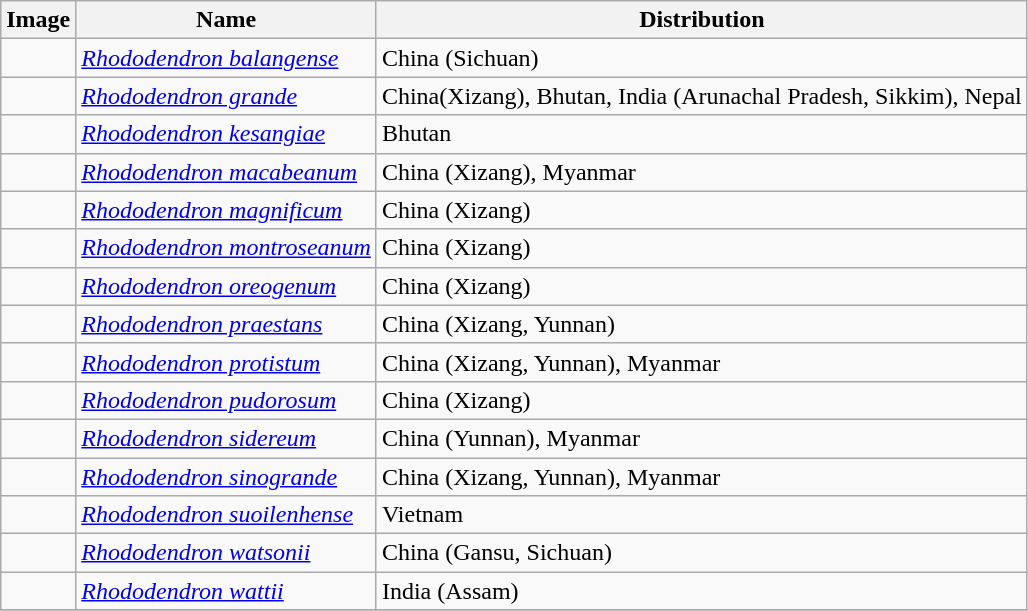<table class="wikitable collapsible">
<tr>
<th>Image</th>
<th>Name</th>
<th>Distribution</th>
</tr>
<tr>
<td></td>
<td><em><a href='#'>Rhododendron balangense</a></em> </td>
<td>China (Sichuan)</td>
</tr>
<tr>
<td></td>
<td><em><a href='#'>Rhododendron grande</a></em> </td>
<td>China(Xizang), Bhutan, India (Arunachal Pradesh, Sikkim), Nepal</td>
</tr>
<tr>
<td></td>
<td><em><a href='#'>Rhododendron kesangiae</a></em> </td>
<td>Bhutan</td>
</tr>
<tr>
<td></td>
<td><em><a href='#'>Rhododendron macabeanum</a></em> </td>
<td>China (Xizang), Myanmar</td>
</tr>
<tr>
<td></td>
<td><em><a href='#'>Rhododendron magnificum</a></em> </td>
<td>China (Xizang)</td>
</tr>
<tr>
<td></td>
<td><em><a href='#'>Rhododendron montroseanum</a></em> </td>
<td>China (Xizang)</td>
</tr>
<tr>
<td></td>
<td><em><a href='#'>Rhododendron oreogenum</a></em> </td>
<td>China (Xizang)</td>
</tr>
<tr>
<td></td>
<td><em><a href='#'>Rhododendron praestans</a></em> </td>
<td>China (Xizang, Yunnan)</td>
</tr>
<tr>
<td></td>
<td><em><a href='#'>Rhododendron protistum</a></em> </td>
<td>China (Xizang, Yunnan), Myanmar</td>
</tr>
<tr>
<td></td>
<td><em><a href='#'>Rhododendron pudorosum</a></em> </td>
<td>China (Xizang)</td>
</tr>
<tr>
<td></td>
<td><em><a href='#'>Rhododendron sidereum</a></em> </td>
<td>China (Yunnan), Myanmar</td>
</tr>
<tr>
<td></td>
<td><em><a href='#'>Rhododendron sinogrande</a></em> </td>
<td>China (Xizang, Yunnan), Myanmar</td>
</tr>
<tr>
<td></td>
<td><em><a href='#'>Rhododendron suoilenhense</a></em> </td>
<td>Vietnam</td>
</tr>
<tr>
<td></td>
<td><em><a href='#'>Rhododendron watsonii</a></em> </td>
<td>China (Gansu, Sichuan)</td>
</tr>
<tr>
<td></td>
<td><em><a href='#'>Rhododendron wattii</a></em> </td>
<td>India (Assam)</td>
</tr>
<tr>
</tr>
</table>
